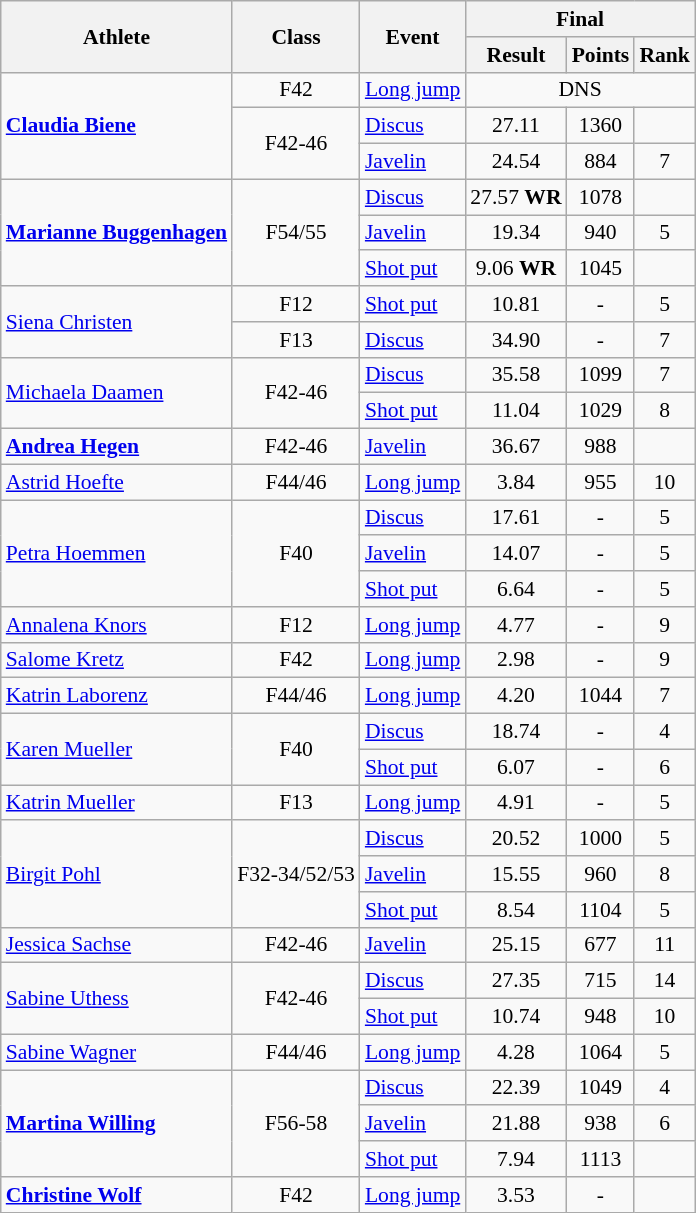<table class=wikitable style="font-size:90%">
<tr>
<th rowspan="2">Athlete</th>
<th rowspan="2">Class</th>
<th rowspan="2">Event</th>
<th colspan="3">Final</th>
</tr>
<tr>
<th>Result</th>
<th>Points</th>
<th>Rank</th>
</tr>
<tr>
<td rowspan="3"><strong><a href='#'>Claudia Biene</a></strong></td>
<td style="text-align:center;">F42</td>
<td><a href='#'>Long jump</a></td>
<td style="text-align:center;" colspan="3">DNS</td>
</tr>
<tr>
<td rowspan="2" style="text-align:center;">F42-46</td>
<td><a href='#'>Discus</a></td>
<td style="text-align:center;">27.11</td>
<td style="text-align:center;">1360</td>
<td style="text-align:center;"></td>
</tr>
<tr>
<td><a href='#'>Javelin</a></td>
<td style="text-align:center;">24.54</td>
<td style="text-align:center;">884</td>
<td style="text-align:center;">7</td>
</tr>
<tr>
<td rowspan="3"><strong><a href='#'>Marianne Buggenhagen</a></strong></td>
<td rowspan="3" style="text-align:center;">F54/55</td>
<td><a href='#'>Discus</a></td>
<td style="text-align:center;">27.57 <strong>WR</strong></td>
<td style="text-align:center;">1078</td>
<td style="text-align:center;"></td>
</tr>
<tr>
<td><a href='#'>Javelin</a></td>
<td style="text-align:center;">19.34</td>
<td style="text-align:center;">940</td>
<td style="text-align:center;">5</td>
</tr>
<tr>
<td><a href='#'>Shot put</a></td>
<td style="text-align:center;">9.06 <strong>WR</strong></td>
<td style="text-align:center;">1045</td>
<td style="text-align:center;"></td>
</tr>
<tr>
<td rowspan="2"><a href='#'>Siena Christen</a></td>
<td style="text-align:center;">F12</td>
<td><a href='#'>Shot put</a></td>
<td style="text-align:center;">10.81</td>
<td style="text-align:center;">-</td>
<td style="text-align:center;">5</td>
</tr>
<tr>
<td style="text-align:center;">F13</td>
<td><a href='#'>Discus</a></td>
<td style="text-align:center;">34.90</td>
<td style="text-align:center;">-</td>
<td style="text-align:center;">7</td>
</tr>
<tr>
<td rowspan="2"><a href='#'>Michaela Daamen</a></td>
<td rowspan="2" style="text-align:center;">F42-46</td>
<td><a href='#'>Discus</a></td>
<td style="text-align:center;">35.58</td>
<td style="text-align:center;">1099</td>
<td style="text-align:center;">7</td>
</tr>
<tr>
<td><a href='#'>Shot put</a></td>
<td style="text-align:center;">11.04</td>
<td style="text-align:center;">1029</td>
<td style="text-align:center;">8</td>
</tr>
<tr>
<td><strong><a href='#'>Andrea Hegen</a></strong></td>
<td style="text-align:center;">F42-46</td>
<td><a href='#'>Javelin</a></td>
<td style="text-align:center;">36.67</td>
<td style="text-align:center;">988</td>
<td style="text-align:center;"></td>
</tr>
<tr>
<td><a href='#'>Astrid Hoefte</a></td>
<td style="text-align:center;">F44/46</td>
<td><a href='#'>Long jump</a></td>
<td style="text-align:center;">3.84</td>
<td style="text-align:center;">955</td>
<td style="text-align:center;">10</td>
</tr>
<tr>
<td rowspan="3"><a href='#'>Petra Hoemmen</a></td>
<td rowspan="3" style="text-align:center;">F40</td>
<td><a href='#'>Discus</a></td>
<td style="text-align:center;">17.61</td>
<td style="text-align:center;">-</td>
<td style="text-align:center;">5</td>
</tr>
<tr>
<td><a href='#'>Javelin</a></td>
<td style="text-align:center;">14.07</td>
<td style="text-align:center;">-</td>
<td style="text-align:center;">5</td>
</tr>
<tr>
<td><a href='#'>Shot put</a></td>
<td style="text-align:center;">6.64</td>
<td style="text-align:center;">-</td>
<td style="text-align:center;">5</td>
</tr>
<tr>
<td><a href='#'>Annalena Knors</a></td>
<td style="text-align:center;">F12</td>
<td><a href='#'>Long jump</a></td>
<td style="text-align:center;">4.77</td>
<td style="text-align:center;">-</td>
<td style="text-align:center;">9</td>
</tr>
<tr>
<td><a href='#'>Salome Kretz</a></td>
<td style="text-align:center;">F42</td>
<td><a href='#'>Long jump</a></td>
<td style="text-align:center;">2.98</td>
<td style="text-align:center;">-</td>
<td style="text-align:center;">9</td>
</tr>
<tr>
<td><a href='#'>Katrin Laborenz</a></td>
<td style="text-align:center;">F44/46</td>
<td><a href='#'>Long jump</a></td>
<td style="text-align:center;">4.20</td>
<td style="text-align:center;">1044</td>
<td style="text-align:center;">7</td>
</tr>
<tr>
<td rowspan="2"><a href='#'>Karen Mueller</a></td>
<td rowspan="2" style="text-align:center;">F40</td>
<td><a href='#'>Discus</a></td>
<td style="text-align:center;">18.74</td>
<td style="text-align:center;">-</td>
<td style="text-align:center;">4</td>
</tr>
<tr>
<td><a href='#'>Shot put</a></td>
<td style="text-align:center;">6.07</td>
<td style="text-align:center;">-</td>
<td style="text-align:center;">6</td>
</tr>
<tr>
<td><a href='#'>Katrin Mueller</a></td>
<td style="text-align:center;">F13</td>
<td><a href='#'>Long jump</a></td>
<td style="text-align:center;">4.91</td>
<td style="text-align:center;">-</td>
<td style="text-align:center;">5</td>
</tr>
<tr>
<td rowspan="3"><a href='#'>Birgit Pohl</a></td>
<td rowspan="3" style="text-align:center;">F32-34/52/53</td>
<td><a href='#'>Discus</a></td>
<td style="text-align:center;">20.52</td>
<td style="text-align:center;">1000</td>
<td style="text-align:center;">5</td>
</tr>
<tr>
<td><a href='#'>Javelin</a></td>
<td style="text-align:center;">15.55</td>
<td style="text-align:center;">960</td>
<td style="text-align:center;">8</td>
</tr>
<tr>
<td><a href='#'>Shot put</a></td>
<td style="text-align:center;">8.54</td>
<td style="text-align:center;">1104</td>
<td style="text-align:center;">5</td>
</tr>
<tr>
<td><a href='#'>Jessica Sachse</a></td>
<td style="text-align:center;">F42-46</td>
<td><a href='#'>Javelin</a></td>
<td style="text-align:center;">25.15</td>
<td style="text-align:center;">677</td>
<td style="text-align:center;">11</td>
</tr>
<tr>
<td rowspan="2"><a href='#'>Sabine Uthess</a></td>
<td rowspan="2" style="text-align:center;">F42-46</td>
<td><a href='#'>Discus</a></td>
<td style="text-align:center;">27.35</td>
<td style="text-align:center;">715</td>
<td style="text-align:center;">14</td>
</tr>
<tr>
<td><a href='#'>Shot put</a></td>
<td style="text-align:center;">10.74</td>
<td style="text-align:center;">948</td>
<td style="text-align:center;">10</td>
</tr>
<tr>
<td><a href='#'>Sabine Wagner</a></td>
<td style="text-align:center;">F44/46</td>
<td><a href='#'>Long jump</a></td>
<td style="text-align:center;">4.28</td>
<td style="text-align:center;">1064</td>
<td style="text-align:center;">5</td>
</tr>
<tr>
<td rowspan="3"><strong><a href='#'>Martina Willing</a></strong></td>
<td rowspan="3" style="text-align:center;">F56-58</td>
<td><a href='#'>Discus</a></td>
<td style="text-align:center;">22.39</td>
<td style="text-align:center;">1049</td>
<td style="text-align:center;">4</td>
</tr>
<tr>
<td><a href='#'>Javelin</a></td>
<td style="text-align:center;">21.88</td>
<td style="text-align:center;">938</td>
<td style="text-align:center;">6</td>
</tr>
<tr>
<td><a href='#'>Shot put</a></td>
<td style="text-align:center;">7.94</td>
<td style="text-align:center;">1113</td>
<td style="text-align:center;"></td>
</tr>
<tr>
<td><strong><a href='#'>Christine Wolf</a></strong></td>
<td style="text-align:center;">F42</td>
<td><a href='#'>Long jump</a></td>
<td style="text-align:center;">3.53</td>
<td style="text-align:center;">-</td>
<td style="text-align:center;"></td>
</tr>
</table>
